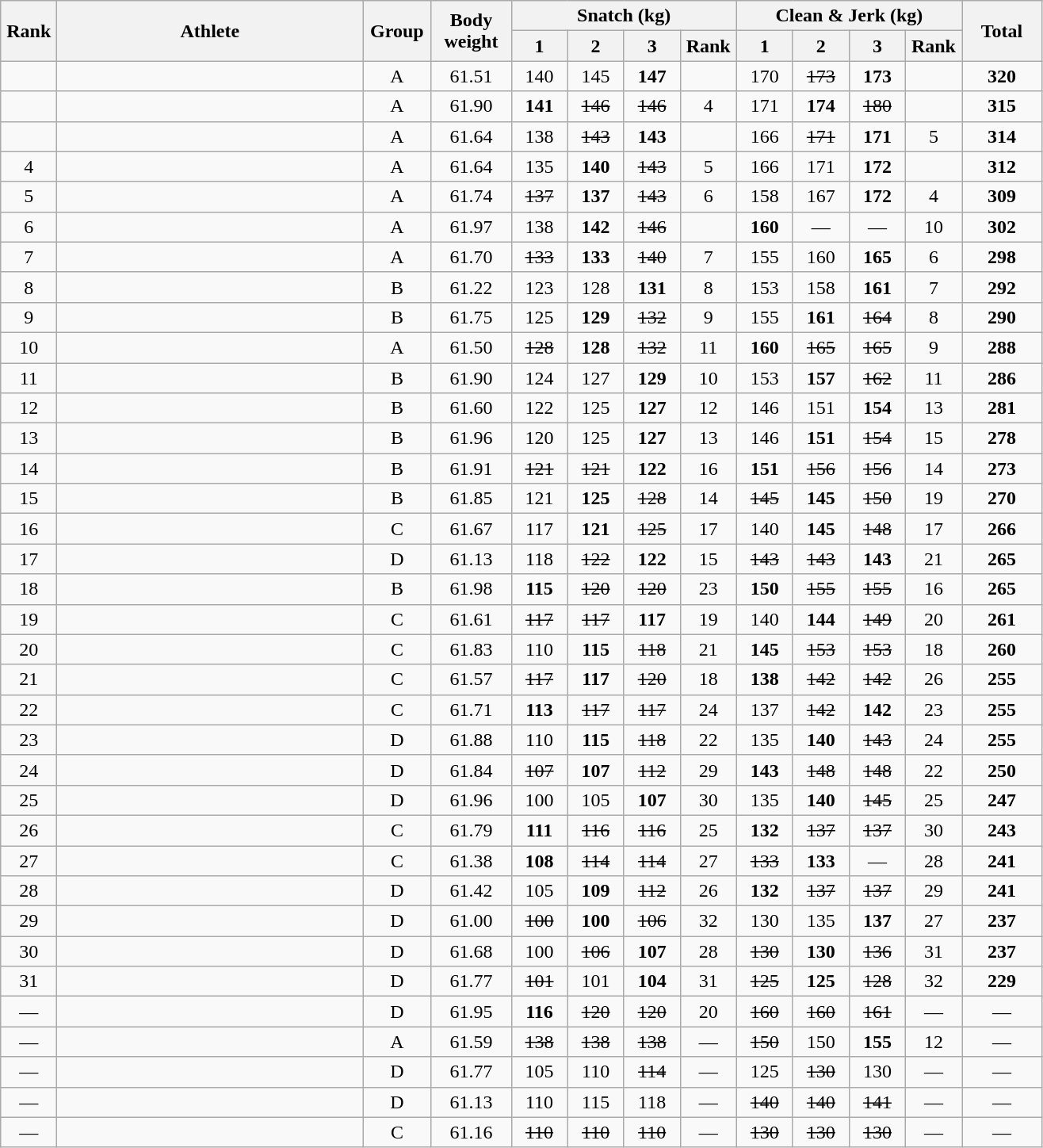<table class = "wikitable" style="text-align:center;">
<tr>
<th rowspan=2 width=40>Rank</th>
<th rowspan=2 width=250>Athlete</th>
<th rowspan=2 width=50>Group</th>
<th rowspan=2 width=60>Body weight</th>
<th colspan=4>Snatch (kg)</th>
<th colspan=4>Clean & Jerk (kg)</th>
<th rowspan=2 width=60>Total</th>
</tr>
<tr>
<th width=40>1</th>
<th width=40>2</th>
<th width=40>3</th>
<th width=40>Rank</th>
<th width=40>1</th>
<th width=40>2</th>
<th width=40>3</th>
<th width=40>Rank</th>
</tr>
<tr>
<td></td>
<td align=left></td>
<td>A</td>
<td>61.51</td>
<td>140</td>
<td>145</td>
<td><strong>147</strong></td>
<td></td>
<td>170</td>
<td><s>173 </s></td>
<td><strong>173</strong></td>
<td></td>
<td><strong>320</strong></td>
</tr>
<tr>
<td></td>
<td align=left></td>
<td>A</td>
<td>61.90</td>
<td><strong>141</strong></td>
<td><s>146 </s></td>
<td><s>146 </s></td>
<td>4</td>
<td>171</td>
<td><strong>174</strong></td>
<td><s>180 </s></td>
<td></td>
<td><strong>315</strong></td>
</tr>
<tr>
<td></td>
<td align=left></td>
<td>A</td>
<td>61.64</td>
<td>138</td>
<td><s>143 </s></td>
<td><strong>143</strong></td>
<td></td>
<td>166</td>
<td><s>171 </s></td>
<td><strong>171</strong></td>
<td>5</td>
<td><strong>314</strong></td>
</tr>
<tr>
<td>4</td>
<td align=left></td>
<td>A</td>
<td>61.64</td>
<td>135</td>
<td><strong>140</strong></td>
<td><s>143 </s></td>
<td>5</td>
<td>166</td>
<td>171</td>
<td><strong>172</strong></td>
<td></td>
<td><strong>312</strong></td>
</tr>
<tr>
<td>5</td>
<td align=left></td>
<td>A</td>
<td>61.74</td>
<td><s>137 </s></td>
<td><strong>137</strong></td>
<td><s>143 </s></td>
<td>6</td>
<td>158</td>
<td>167</td>
<td><strong>172</strong></td>
<td>4</td>
<td><strong>309</strong></td>
</tr>
<tr>
<td>6</td>
<td align=left></td>
<td>A</td>
<td>61.97</td>
<td>138</td>
<td><strong>142</strong></td>
<td><s>146 </s></td>
<td></td>
<td><strong>160</strong></td>
<td>—</td>
<td>—</td>
<td>10</td>
<td><strong>302</strong></td>
</tr>
<tr>
<td>7</td>
<td align=left></td>
<td>A</td>
<td>61.70</td>
<td><s>133 </s></td>
<td><strong>133</strong></td>
<td><s>140 </s></td>
<td>7</td>
<td>155</td>
<td>160</td>
<td><strong>165</strong></td>
<td>6</td>
<td><strong>298</strong></td>
</tr>
<tr>
<td>8</td>
<td align=left></td>
<td>B</td>
<td>61.22</td>
<td>123</td>
<td>128</td>
<td><strong>131</strong></td>
<td>8</td>
<td>153</td>
<td>158</td>
<td><strong>161</strong></td>
<td>7</td>
<td><strong>292</strong></td>
</tr>
<tr>
<td>9</td>
<td align=left></td>
<td>B</td>
<td>61.75</td>
<td>125</td>
<td><strong>129</strong></td>
<td><s>132 </s></td>
<td>9</td>
<td>155</td>
<td><strong>161</strong></td>
<td><s>164 </s></td>
<td>8</td>
<td><strong>290</strong></td>
</tr>
<tr>
<td>10</td>
<td align=left></td>
<td>A</td>
<td>61.50</td>
<td><s>128 </s></td>
<td><strong>128</strong></td>
<td><s>132 </s></td>
<td>11</td>
<td><strong>160</strong></td>
<td><s>165 </s></td>
<td><s>165 </s></td>
<td>9</td>
<td><strong>288</strong></td>
</tr>
<tr>
<td>11</td>
<td align=left></td>
<td>B</td>
<td>61.90</td>
<td>124</td>
<td>127</td>
<td><strong>129</strong></td>
<td>10</td>
<td>153</td>
<td><strong>157</strong></td>
<td><s>162 </s></td>
<td>11</td>
<td><strong>286</strong></td>
</tr>
<tr>
<td>12</td>
<td align=left></td>
<td>B</td>
<td>61.60</td>
<td>122</td>
<td>125</td>
<td><strong>127</strong></td>
<td>12</td>
<td>146</td>
<td>151</td>
<td><strong>154</strong></td>
<td>13</td>
<td><strong>281</strong></td>
</tr>
<tr>
<td>13</td>
<td align=left></td>
<td>B</td>
<td>61.96</td>
<td>120</td>
<td>125</td>
<td><strong>127</strong></td>
<td>13</td>
<td>146</td>
<td><strong>151</strong></td>
<td><s>154 </s></td>
<td>15</td>
<td><strong>278</strong></td>
</tr>
<tr>
<td>14</td>
<td align=left></td>
<td>B</td>
<td>61.91</td>
<td><s>121 </s></td>
<td><s>121 </s></td>
<td><strong>122</strong></td>
<td>16</td>
<td><strong>151</strong></td>
<td><s>156 </s></td>
<td><s>156 </s></td>
<td>14</td>
<td><strong>273</strong></td>
</tr>
<tr>
<td>15</td>
<td align=left></td>
<td>B</td>
<td>61.85</td>
<td>121</td>
<td><strong>125</strong></td>
<td><s>128 </s></td>
<td>14</td>
<td><s>145 </s></td>
<td><strong>145</strong></td>
<td><s>150 </s></td>
<td>19</td>
<td><strong>270</strong></td>
</tr>
<tr>
<td>16</td>
<td align=left></td>
<td>C</td>
<td>61.67</td>
<td>117</td>
<td><strong>121</strong></td>
<td><s>125 </s></td>
<td>17</td>
<td>140</td>
<td><strong>145</strong></td>
<td><s>148 </s></td>
<td>17</td>
<td><strong>266</strong></td>
</tr>
<tr>
<td>17</td>
<td align=left></td>
<td>D</td>
<td>61.13</td>
<td>118</td>
<td><s>122 </s></td>
<td><strong>122</strong></td>
<td>15</td>
<td><s>143 </s></td>
<td><s>143 </s></td>
<td><strong>143</strong></td>
<td>21</td>
<td><strong>265</strong></td>
</tr>
<tr>
<td>18</td>
<td align=left></td>
<td>B</td>
<td>61.98</td>
<td><strong>115</strong></td>
<td><s>120 </s></td>
<td><s>120 </s></td>
<td>23</td>
<td><strong>150</strong></td>
<td><s>155 </s></td>
<td><s>155 </s></td>
<td>16</td>
<td><strong>265</strong></td>
</tr>
<tr>
<td>19</td>
<td align=left></td>
<td>C</td>
<td>61.61</td>
<td><s>117 </s></td>
<td><s>117 </s></td>
<td><strong>117</strong></td>
<td>19</td>
<td>140</td>
<td><strong>144</strong></td>
<td><s>149 </s></td>
<td>20</td>
<td><strong>261</strong></td>
</tr>
<tr>
<td>20</td>
<td align=left></td>
<td>C</td>
<td>61.83</td>
<td>110</td>
<td><strong>115</strong></td>
<td><s>118 </s></td>
<td>21</td>
<td><strong>145</strong></td>
<td><s>153 </s></td>
<td><s>153 </s></td>
<td>18</td>
<td><strong>260</strong></td>
</tr>
<tr>
<td>21</td>
<td align=left></td>
<td>C</td>
<td>61.57</td>
<td><s>117 </s></td>
<td><strong>117</strong></td>
<td><s>120 </s></td>
<td>18</td>
<td><strong>138</strong></td>
<td><s>142 </s></td>
<td><s>142 </s></td>
<td>26</td>
<td><strong>255</strong></td>
</tr>
<tr>
<td>22</td>
<td align=left></td>
<td>C</td>
<td>61.71</td>
<td><strong>113</strong></td>
<td><s>117 </s></td>
<td><s>117 </s></td>
<td>24</td>
<td>137</td>
<td><s>142 </s></td>
<td><strong>142</strong></td>
<td>23</td>
<td><strong>255</strong></td>
</tr>
<tr>
<td>23</td>
<td align=left></td>
<td>D</td>
<td>61.88</td>
<td>110</td>
<td><strong>115</strong></td>
<td><s>118 </s></td>
<td>22</td>
<td>135</td>
<td><strong>140</strong></td>
<td><s>143 </s></td>
<td>24</td>
<td><strong>255</strong></td>
</tr>
<tr>
<td>24</td>
<td align=left></td>
<td>D</td>
<td>61.84</td>
<td><s>107 </s></td>
<td><strong>107</strong></td>
<td><s>112 </s></td>
<td>29</td>
<td><strong>143</strong></td>
<td><s>148 </s></td>
<td><s>148 </s></td>
<td>22</td>
<td><strong>250</strong></td>
</tr>
<tr>
<td>25</td>
<td align=left></td>
<td>D</td>
<td>61.96</td>
<td>100</td>
<td>105</td>
<td><strong>107</strong></td>
<td>30</td>
<td>135</td>
<td><strong>140</strong></td>
<td><s>145 </s></td>
<td>25</td>
<td><strong>247</strong></td>
</tr>
<tr>
<td>26</td>
<td align=left></td>
<td>C</td>
<td>61.79</td>
<td><strong>111</strong></td>
<td><s>116 </s></td>
<td><s>116 </s></td>
<td>25</td>
<td><strong>132</strong></td>
<td><s>137 </s></td>
<td><s>137 </s></td>
<td>30</td>
<td><strong>243</strong></td>
</tr>
<tr>
<td>27</td>
<td align=left></td>
<td>C</td>
<td>61.38</td>
<td><strong>108</strong></td>
<td><s>114 </s></td>
<td><s>114 </s></td>
<td>27</td>
<td><s>133 </s></td>
<td><strong>133</strong></td>
<td>—</td>
<td>28</td>
<td><strong>241</strong></td>
</tr>
<tr>
<td>28</td>
<td align=left></td>
<td>D</td>
<td>61.42</td>
<td>105</td>
<td><strong>109</strong></td>
<td><s>112 </s></td>
<td>26</td>
<td><strong>132</strong></td>
<td><s>137 </s></td>
<td><s>137 </s></td>
<td>29</td>
<td><strong>241</strong></td>
</tr>
<tr>
<td>29</td>
<td align=left></td>
<td>D</td>
<td>61.00</td>
<td><s>100 </s></td>
<td><strong>100</strong></td>
<td><s>106 </s></td>
<td>32</td>
<td>130</td>
<td>135</td>
<td><strong>137</strong></td>
<td>27</td>
<td><strong>237</strong></td>
</tr>
<tr>
<td>30</td>
<td align=left></td>
<td>D</td>
<td>61.68</td>
<td>100</td>
<td><s>106 </s></td>
<td><strong>107</strong></td>
<td>28</td>
<td><s>130 </s></td>
<td><strong>130</strong></td>
<td><s>136 </s></td>
<td>31</td>
<td><strong>237</strong></td>
</tr>
<tr>
<td>31</td>
<td align=left></td>
<td>D</td>
<td>61.77</td>
<td><s>101 </s></td>
<td>101</td>
<td><strong>104</strong></td>
<td>31</td>
<td><s>125 </s></td>
<td><strong>125</strong></td>
<td><s>128 </s></td>
<td>32</td>
<td><strong>229</strong></td>
</tr>
<tr>
<td>—</td>
<td align=left></td>
<td>D</td>
<td>61.95</td>
<td><strong>116</strong></td>
<td><s>120 </s></td>
<td><s>120 </s></td>
<td>20</td>
<td><s>160 </s></td>
<td><s>160 </s></td>
<td><s>161 </s></td>
<td>—</td>
<td>—</td>
</tr>
<tr>
<td>—</td>
<td align=left></td>
<td>A</td>
<td>61.59</td>
<td><s>138 </s></td>
<td><s>138 </s></td>
<td><s>138 </s></td>
<td>—</td>
<td><s>150 </s></td>
<td>150</td>
<td><strong>155</strong></td>
<td>12</td>
<td>—</td>
</tr>
<tr>
<td>—</td>
<td align=left></td>
<td>D</td>
<td>61.77</td>
<td>105</td>
<td>110</td>
<td><s>114 </s></td>
<td>—</td>
<td>125</td>
<td><s>130 </s></td>
<td>130</td>
<td>—</td>
<td>—</td>
</tr>
<tr>
<td>—</td>
<td align=left></td>
<td>D</td>
<td>61.13</td>
<td>110</td>
<td>115</td>
<td>118</td>
<td>—</td>
<td><s>140 </s></td>
<td><s>140 </s></td>
<td><s>141 </s></td>
<td>—</td>
<td>—</td>
</tr>
<tr>
<td>—</td>
<td align=left></td>
<td>C</td>
<td>61.16</td>
<td><s>110 </s></td>
<td><s>110 </s></td>
<td><s>110 </s></td>
<td>—</td>
<td><s>130 </s></td>
<td><s>130 </s></td>
<td><s>130 </s></td>
<td>—</td>
<td>—</td>
</tr>
</table>
